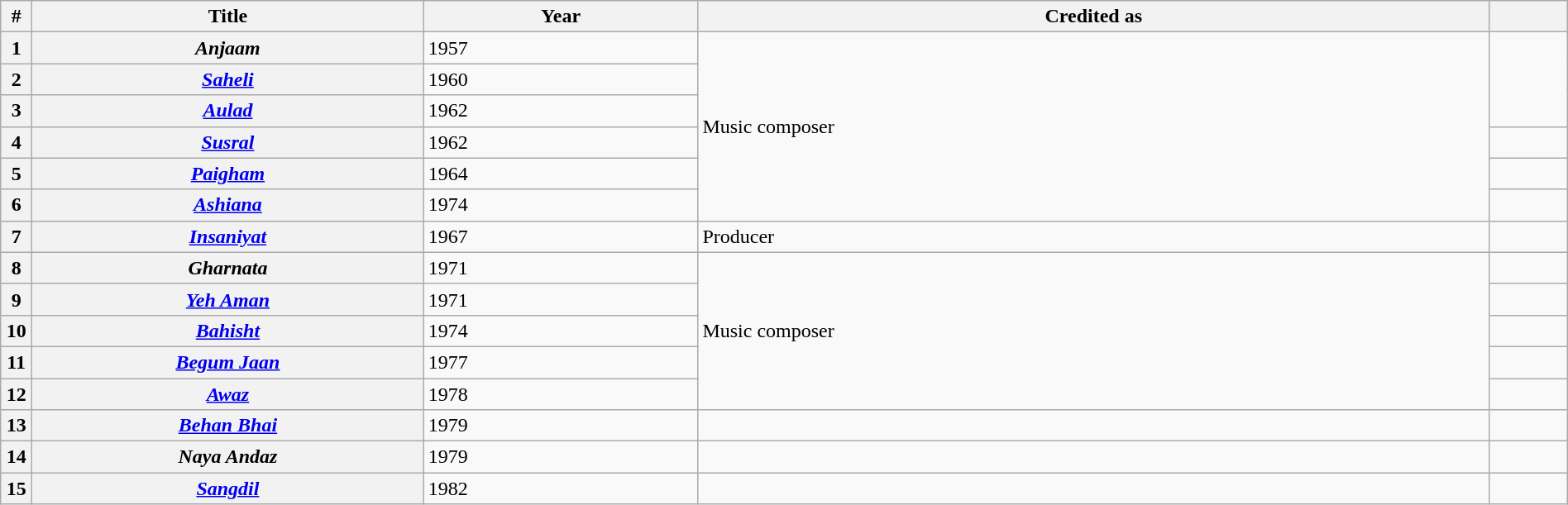<table class="wikitable sortable plainrowheaders" width=100%>
<tr>
<th scope="col" width=2%>#</th>
<th scope="col" width=25%>Title</th>
<th scope="col">Year</th>
<th scope="col">Credited as</th>
<th width=5%></th>
</tr>
<tr>
<th scope="row" align="left">1</th>
<th><em>Anjaam</em></th>
<td>1957</td>
<td rowspan="6">Music composer</td>
<td rowspan="3"></td>
</tr>
<tr>
<th scope="row" align="left">2</th>
<th><em><a href='#'>Saheli</a></em></th>
<td>1960</td>
</tr>
<tr>
<th scope="row" align="left">3</th>
<th><em><a href='#'>Aulad</a></em></th>
<td>1962</td>
</tr>
<tr>
<th scope="row" align="left">4</th>
<th><em><a href='#'>Susral</a></em></th>
<td>1962</td>
<td></td>
</tr>
<tr>
<th scope="row" align="left">5</th>
<th><em><a href='#'>Paigham</a></em></th>
<td>1964</td>
<td></td>
</tr>
<tr>
<th scope="row" align="left">6</th>
<th><em><a href='#'>Ashiana</a></em></th>
<td>1974</td>
<td></td>
</tr>
<tr>
<th scope="row" align="left">7</th>
<th><em><a href='#'>Insaniyat</a></em></th>
<td>1967</td>
<td>Producer</td>
<td></td>
</tr>
<tr>
<th scope="row" align="left">8</th>
<th><em>Gharnata</em></th>
<td>1971</td>
<td rowspan="5">Music composer</td>
<td></td>
</tr>
<tr>
<th scope="row" align="left">9</th>
<th><em><a href='#'>Yeh Aman</a></em></th>
<td>1971</td>
<td></td>
</tr>
<tr>
<th scope="row" align="left">10</th>
<th><em><a href='#'>Bahisht</a></em></th>
<td>1974</td>
<td></td>
</tr>
<tr>
<th scope="row" align="left">11</th>
<th><em><a href='#'>Begum Jaan</a></em></th>
<td>1977</td>
<td></td>
</tr>
<tr>
<th scope="row" align="left">12</th>
<th><em><a href='#'>Awaz</a></em></th>
<td>1978</td>
<td></td>
</tr>
<tr>
<th scope="row" align="left">13</th>
<th><em><a href='#'>Behan Bhai</a></em></th>
<td>1979</td>
<td></td>
<td></td>
</tr>
<tr>
<th scope="row" align="left">14</th>
<th><em>Naya Andaz</em></th>
<td>1979</td>
<td></td>
<td></td>
</tr>
<tr>
<th scope="row" align="left">15</th>
<th><em><a href='#'>Sangdil</a></em></th>
<td>1982</td>
<td></td>
<td></td>
</tr>
</table>
